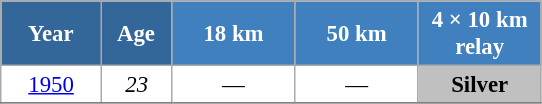<table class="wikitable" style="font-size:95%; text-align:center; border:grey solid 1px; border-collapse:collapse; background:#ffffff;">
<tr>
<th style="background-color:#369; color:white; width:60px;"> Year </th>
<th style="background-color:#369; color:white; width:40px;"> Age </th>
<th style="background-color:#4180be; color:white; width:75px;"> 18 km </th>
<th style="background-color:#4180be; color:white; width:75px;"> 50 km </th>
<th style="background-color:#4180be; color:white; width:75px;"> 4 × 10 km <br> relay </th>
</tr>
<tr>
<td><a href='#'>1950</a></td>
<td><em>23</em></td>
<td>—</td>
<td>—</td>
<td style="background:silver;"><strong>Silver</strong></td>
</tr>
<tr>
</tr>
</table>
